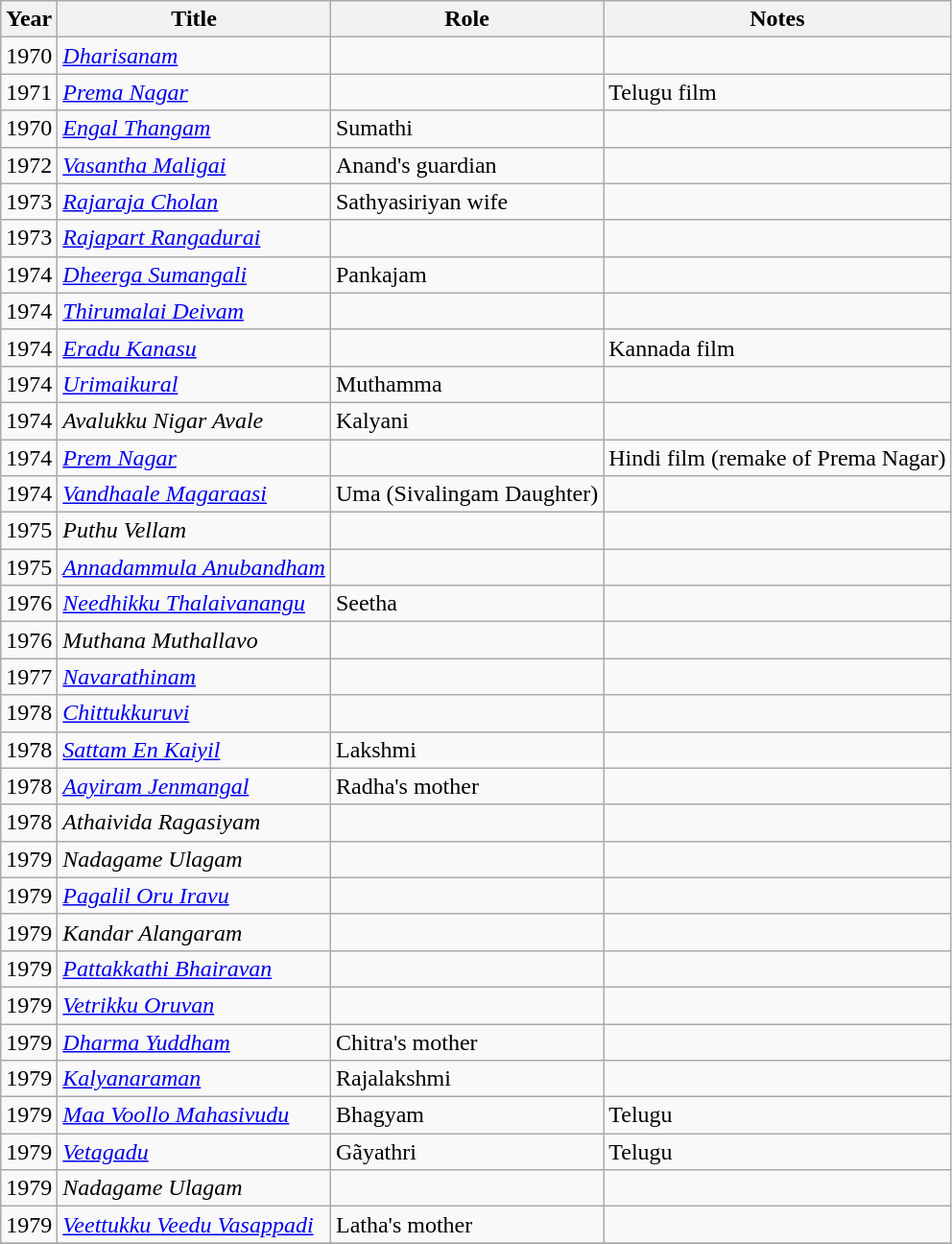<table class="wikitable sortable">
<tr>
<th scope="col">Year</th>
<th scope="col">Title</th>
<th scope="col">Role</th>
<th class="unsortable" scope="col">Notes</th>
</tr>
<tr>
<td>1970</td>
<td><em><a href='#'>Dharisanam</a></em></td>
<td></td>
<td></td>
</tr>
<tr>
<td>1971</td>
<td><em><a href='#'>Prema Nagar</a></em></td>
<td></td>
<td>Telugu film</td>
</tr>
<tr>
<td>1970</td>
<td><em><a href='#'>Engal Thangam</a></em></td>
<td>Sumathi</td>
<td></td>
</tr>
<tr>
<td>1972</td>
<td><em><a href='#'>Vasantha Maligai</a></em></td>
<td>Anand's guardian</td>
<td></td>
</tr>
<tr>
<td>1973</td>
<td><em><a href='#'>Rajaraja Cholan</a></em></td>
<td>Sathyasiriyan wife</td>
<td></td>
</tr>
<tr>
<td>1973</td>
<td><em><a href='#'>Rajapart Rangadurai</a></em></td>
<td></td>
<td></td>
</tr>
<tr>
<td>1974</td>
<td><em><a href='#'>Dheerga Sumangali</a></em></td>
<td>Pankajam</td>
<td></td>
</tr>
<tr>
<td>1974</td>
<td><em><a href='#'>Thirumalai Deivam</a></em></td>
<td></td>
<td></td>
</tr>
<tr>
<td>1974</td>
<td><em><a href='#'>Eradu Kanasu</a></em></td>
<td></td>
<td>Kannada film</td>
</tr>
<tr>
<td>1974</td>
<td><em><a href='#'>Urimaikural</a></em></td>
<td>Muthamma</td>
<td></td>
</tr>
<tr>
<td>1974</td>
<td><em>Avalukku Nigar Avale</em></td>
<td>Kalyani</td>
<td></td>
</tr>
<tr>
<td>1974</td>
<td><em><a href='#'>Prem Nagar</a></em></td>
<td></td>
<td>Hindi film (remake of Prema Nagar)</td>
</tr>
<tr>
<td>1974</td>
<td><em><a href='#'>Vandhaale Magaraasi</a></em></td>
<td>Uma (Sivalingam Daughter)</td>
<td></td>
</tr>
<tr>
<td>1975</td>
<td><em>Puthu Vellam</em></td>
<td></td>
<td></td>
</tr>
<tr>
<td>1975</td>
<td><em><a href='#'>Annadammula Anubandham</a></em></td>
<td></td>
<td></td>
</tr>
<tr>
<td>1976</td>
<td><em><a href='#'>Needhikku Thalaivanangu</a></em></td>
<td>Seetha</td>
<td></td>
</tr>
<tr>
<td>1976</td>
<td><em>Muthana Muthallavo</em></td>
<td></td>
<td></td>
</tr>
<tr>
<td>1977</td>
<td><em><a href='#'>Navarathinam</a></em></td>
<td></td>
<td></td>
</tr>
<tr>
<td>1978</td>
<td><a href='#'><em>Chittukkuruvi</em></a></td>
<td></td>
<td></td>
</tr>
<tr>
<td>1978</td>
<td><em><a href='#'>Sattam En Kaiyil</a></em></td>
<td>Lakshmi</td>
<td></td>
</tr>
<tr>
<td>1978</td>
<td><em><a href='#'>Aayiram Jenmangal</a></em></td>
<td>Radha's mother</td>
<td></td>
</tr>
<tr>
<td>1978</td>
<td><em>Athaivida Ragasiyam</em></td>
<td></td>
<td></td>
</tr>
<tr>
<td>1979</td>
<td><em>Nadagame Ulagam</em></td>
<td></td>
<td></td>
</tr>
<tr>
<td>1979</td>
<td><em><a href='#'>Pagalil Oru Iravu</a></em></td>
<td></td>
<td></td>
</tr>
<tr>
<td>1979</td>
<td><em>Kandar Alangaram</em></td>
<td></td>
<td></td>
</tr>
<tr>
<td>1979</td>
<td><em><a href='#'>Pattakkathi Bhairavan</a></em></td>
<td></td>
<td></td>
</tr>
<tr>
<td>1979</td>
<td><em><a href='#'>Vetrikku Oruvan</a></em></td>
<td></td>
<td></td>
</tr>
<tr>
<td>1979</td>
<td><em><a href='#'>Dharma Yuddham</a></em></td>
<td>Chitra's mother</td>
<td></td>
</tr>
<tr>
<td>1979</td>
<td><a href='#'><em>Kalyanaraman</em></a></td>
<td>Rajalakshmi</td>
<td></td>
</tr>
<tr>
<td>1979</td>
<td><em><a href='#'>Maa Voollo Mahasivudu</a></em></td>
<td>Bhagyam</td>
<td>Telugu</td>
</tr>
<tr>
<td>1979</td>
<td><em><a href='#'>Vetagadu</a></em></td>
<td>Gãyathri</td>
<td>Telugu</td>
</tr>
<tr>
<td>1979</td>
<td><em>Nadagame Ulagam</em></td>
<td></td>
<td></td>
</tr>
<tr>
<td>1979</td>
<td><em><a href='#'>Veettukku Veedu Vasappadi</a></em></td>
<td>Latha's mother</td>
<td></td>
</tr>
<tr>
</tr>
</table>
